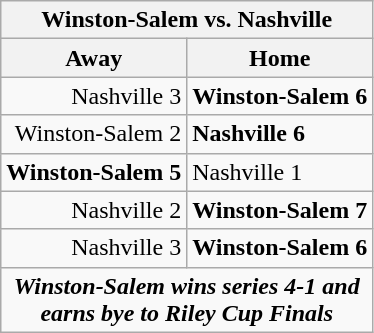<table class="wikitable">
<tr>
<th bgcolor="#DDDDDD" colspan="4">Winston-Salem vs. Nashville</th>
</tr>
<tr>
<th>Away</th>
<th>Home</th>
</tr>
<tr>
<td align="right">Nashville 3</td>
<td><strong>Winston-Salem 6</strong></td>
</tr>
<tr>
<td align="right">Winston-Salem 2</td>
<td><strong>Nashville 6</strong></td>
</tr>
<tr>
<td align="right"><strong>Winston-Salem 5</strong></td>
<td>Nashville 1</td>
</tr>
<tr>
<td align="right">Nashville 2</td>
<td><strong>Winston-Salem 7</strong></td>
</tr>
<tr>
<td align="right">Nashville 3</td>
<td><strong>Winston-Salem 6</strong></td>
</tr>
<tr align="center">
<td colspan="4"><strong><em>Winston-Salem wins series 4-1 and <br> earns bye to Riley Cup Finals</em></strong></td>
</tr>
</table>
